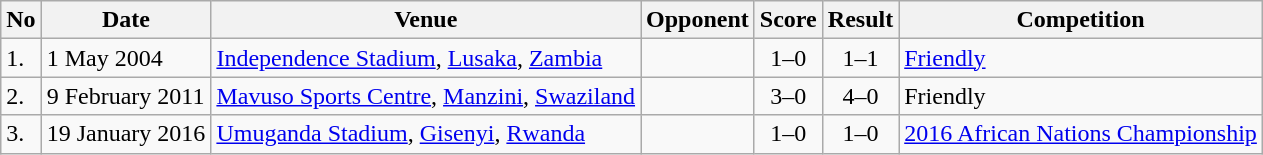<table class="wikitable">
<tr>
<th>No</th>
<th>Date</th>
<th>Venue</th>
<th>Opponent</th>
<th>Score</th>
<th>Result</th>
<th>Competition</th>
</tr>
<tr>
<td>1.</td>
<td>1 May 2004</td>
<td><a href='#'>Independence Stadium</a>, <a href='#'>Lusaka</a>, <a href='#'>Zambia</a></td>
<td></td>
<td align="center">1–0</td>
<td align="center">1–1</td>
<td><a href='#'>Friendly</a></td>
</tr>
<tr>
<td>2.</td>
<td>9 February 2011</td>
<td><a href='#'>Mavuso Sports Centre</a>, <a href='#'>Manzini</a>, <a href='#'>Swaziland</a></td>
<td></td>
<td align="center">3–0</td>
<td align="center">4–0</td>
<td>Friendly</td>
</tr>
<tr>
<td>3.</td>
<td>19 January 2016</td>
<td><a href='#'>Umuganda Stadium</a>, <a href='#'>Gisenyi</a>, <a href='#'>Rwanda</a></td>
<td></td>
<td align="center">1–0</td>
<td align="center">1–0</td>
<td><a href='#'>2016 African Nations Championship</a></td>
</tr>
</table>
